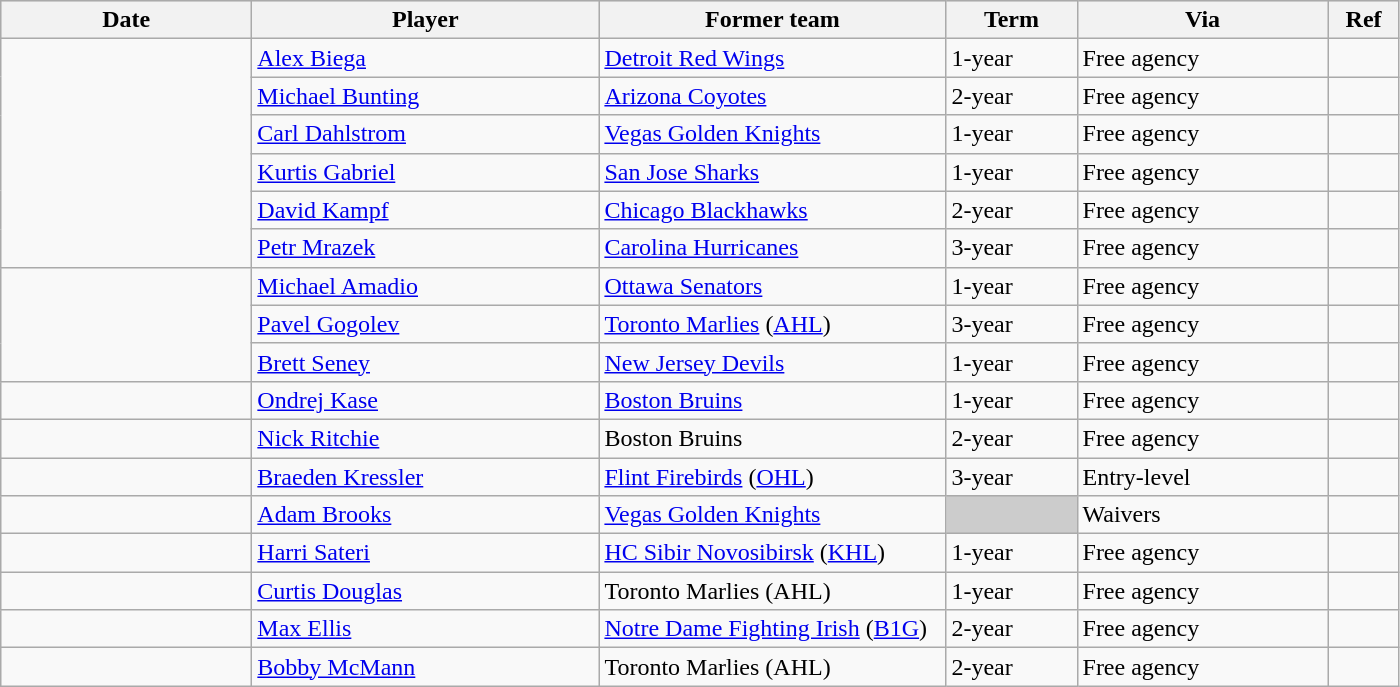<table class="wikitable">
<tr style="background:#ddd; text-align:center;">
<th style="width: 10em;">Date</th>
<th style="width: 14em;">Player</th>
<th style="width: 14em;">Former team</th>
<th style="width: 5em;">Term</th>
<th style="width: 10em;">Via</th>
<th style="width: 2.5em;">Ref</th>
</tr>
<tr>
<td rowspan=6></td>
<td><a href='#'>Alex Biega</a></td>
<td><a href='#'>Detroit Red Wings</a></td>
<td>1-year</td>
<td>Free agency</td>
<td></td>
</tr>
<tr>
<td><a href='#'>Michael Bunting</a></td>
<td><a href='#'>Arizona Coyotes</a></td>
<td>2-year</td>
<td>Free agency</td>
<td></td>
</tr>
<tr>
<td><a href='#'>Carl Dahlstrom</a></td>
<td><a href='#'>Vegas Golden Knights</a></td>
<td>1-year</td>
<td>Free agency</td>
<td></td>
</tr>
<tr>
<td><a href='#'>Kurtis Gabriel</a></td>
<td><a href='#'>San Jose Sharks</a></td>
<td>1-year</td>
<td>Free agency</td>
<td></td>
</tr>
<tr>
<td><a href='#'>David Kampf</a></td>
<td><a href='#'>Chicago Blackhawks</a></td>
<td>2-year</td>
<td>Free agency</td>
<td></td>
</tr>
<tr>
<td><a href='#'>Petr Mrazek</a></td>
<td><a href='#'>Carolina Hurricanes</a></td>
<td>3-year</td>
<td>Free agency</td>
<td></td>
</tr>
<tr>
<td rowspan=3></td>
<td><a href='#'>Michael Amadio</a></td>
<td><a href='#'>Ottawa Senators</a></td>
<td>1-year</td>
<td>Free agency</td>
<td></td>
</tr>
<tr>
<td><a href='#'>Pavel Gogolev</a></td>
<td><a href='#'>Toronto Marlies</a> (<a href='#'>AHL</a>)</td>
<td>3-year</td>
<td>Free agency</td>
<td></td>
</tr>
<tr>
<td><a href='#'>Brett Seney</a></td>
<td><a href='#'>New Jersey Devils</a></td>
<td>1-year</td>
<td>Free agency</td>
<td></td>
</tr>
<tr>
<td></td>
<td><a href='#'>Ondrej Kase</a></td>
<td><a href='#'>Boston Bruins</a></td>
<td>1-year</td>
<td>Free agency</td>
<td></td>
</tr>
<tr>
<td></td>
<td><a href='#'>Nick Ritchie</a></td>
<td>Boston Bruins</td>
<td>2-year</td>
<td>Free agency</td>
<td></td>
</tr>
<tr>
<td></td>
<td><a href='#'>Braeden Kressler</a></td>
<td><a href='#'>Flint Firebirds</a> (<a href='#'>OHL</a>)</td>
<td>3-year</td>
<td>Entry-level</td>
<td></td>
</tr>
<tr>
<td></td>
<td><a href='#'>Adam Brooks</a></td>
<td><a href='#'>Vegas Golden Knights</a></td>
<td style="background:#ccc;"></td>
<td>Waivers</td>
<td></td>
</tr>
<tr>
<td></td>
<td><a href='#'>Harri Sateri</a></td>
<td><a href='#'>HC Sibir Novosibirsk</a> (<a href='#'>KHL</a>)</td>
<td>1-year</td>
<td>Free agency</td>
<td></td>
</tr>
<tr>
<td></td>
<td><a href='#'>Curtis Douglas</a></td>
<td>Toronto Marlies (AHL)</td>
<td>1-year</td>
<td>Free agency</td>
<td></td>
</tr>
<tr>
<td></td>
<td><a href='#'>Max Ellis</a></td>
<td><a href='#'>Notre Dame Fighting Irish</a> (<a href='#'>B1G</a>)</td>
<td>2-year</td>
<td>Free agency</td>
<td></td>
</tr>
<tr>
<td></td>
<td><a href='#'>Bobby McMann</a></td>
<td>Toronto Marlies (AHL)</td>
<td>2-year</td>
<td>Free agency</td>
<td></td>
</tr>
</table>
